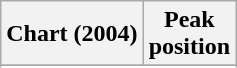<table class="wikitable sortable plainrowheaders" style="text-align:center">
<tr>
<th scope="col">Chart (2004)</th>
<th scope="col">Peak<br>position</th>
</tr>
<tr>
</tr>
<tr>
</tr>
</table>
